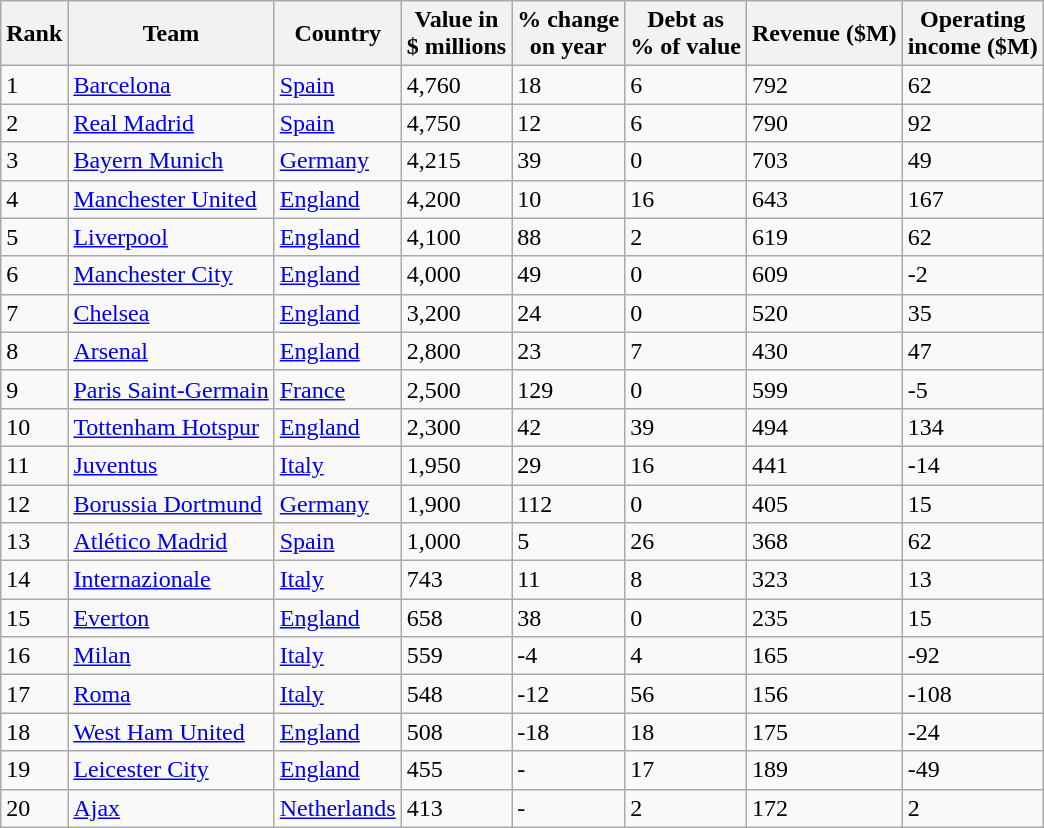<table class="sortable wikitable">
<tr ;k≤>
<th>Rank</th>
<th>Team</th>
<th>Country</th>
<th>Value in<br>$ millions</th>
<th>% change<br>on year</th>
<th>Debt as<br>% of value</th>
<th>Revenue ($M)</th>
<th>Operating<br>income ($M)</th>
</tr>
<tr>
<td>1</td>
<td><a href='#'>Barcelona</a></td>
<td> <a href='#'>Spain</a></td>
<td>4,760</td>
<td>18</td>
<td>6</td>
<td>792</td>
<td>62</td>
</tr>
<tr>
<td>2</td>
<td><a href='#'>Real Madrid</a></td>
<td> <a href='#'>Spain</a></td>
<td>4,750</td>
<td>12</td>
<td>6</td>
<td>790</td>
<td>92</td>
</tr>
<tr>
<td>3</td>
<td><a href='#'>Bayern Munich</a></td>
<td> <a href='#'>Germany</a></td>
<td>4,215</td>
<td>39</td>
<td>0</td>
<td>703</td>
<td>49</td>
</tr>
<tr>
<td>4</td>
<td><a href='#'>Manchester United</a></td>
<td> <a href='#'>England</a></td>
<td>4,200</td>
<td>10</td>
<td>16</td>
<td>643</td>
<td>167</td>
</tr>
<tr>
<td>5</td>
<td><a href='#'>Liverpool</a></td>
<td> <a href='#'>England</a></td>
<td>4,100</td>
<td>88</td>
<td>2</td>
<td>619</td>
<td>62</td>
</tr>
<tr>
<td>6</td>
<td><a href='#'>Manchester City</a></td>
<td> <a href='#'>England</a></td>
<td>4,000</td>
<td>49</td>
<td>0</td>
<td>609</td>
<td>-2</td>
</tr>
<tr>
<td>7</td>
<td><a href='#'>Chelsea</a></td>
<td> <a href='#'>England</a></td>
<td>3,200</td>
<td>24</td>
<td>0</td>
<td>520</td>
<td>35</td>
</tr>
<tr>
<td>8</td>
<td><a href='#'>Arsenal</a></td>
<td> <a href='#'>England</a></td>
<td>2,800</td>
<td>23</td>
<td>7</td>
<td>430</td>
<td>47</td>
</tr>
<tr>
<td>9</td>
<td><a href='#'>Paris Saint-Germain</a></td>
<td> <a href='#'>France</a></td>
<td>2,500</td>
<td>129</td>
<td>0</td>
<td>599</td>
<td>-5</td>
</tr>
<tr>
<td>10</td>
<td><a href='#'>Tottenham Hotspur</a></td>
<td> <a href='#'>England</a></td>
<td>2,300</td>
<td>42</td>
<td>39</td>
<td>494</td>
<td>134</td>
</tr>
<tr>
<td>11</td>
<td><a href='#'>Juventus</a></td>
<td> <a href='#'>Italy</a></td>
<td>1,950</td>
<td>29</td>
<td>16</td>
<td>441</td>
<td>-14</td>
</tr>
<tr>
<td>12</td>
<td><a href='#'>Borussia Dortmund</a></td>
<td> <a href='#'>Germany</a></td>
<td>1,900</td>
<td>112</td>
<td>0</td>
<td>405</td>
<td>15</td>
</tr>
<tr>
<td>13</td>
<td><a href='#'>Atlético Madrid</a></td>
<td> <a href='#'>Spain</a></td>
<td>1,000</td>
<td>5</td>
<td>26</td>
<td>368</td>
<td>62</td>
</tr>
<tr>
<td>14</td>
<td><a href='#'>Internazionale</a></td>
<td> <a href='#'>Italy</a></td>
<td>743</td>
<td>11</td>
<td>8</td>
<td>323</td>
<td>13</td>
</tr>
<tr>
<td>15</td>
<td><a href='#'>Everton</a></td>
<td> <a href='#'>England</a></td>
<td>658</td>
<td>38</td>
<td>0</td>
<td>235</td>
<td>15</td>
</tr>
<tr>
<td>16</td>
<td><a href='#'>Milan</a></td>
<td> <a href='#'>Italy</a></td>
<td>559</td>
<td>-4</td>
<td>4</td>
<td>165</td>
<td>-92</td>
</tr>
<tr>
<td>17</td>
<td><a href='#'>Roma</a></td>
<td> <a href='#'>Italy</a></td>
<td>548</td>
<td>-12</td>
<td>56</td>
<td>156</td>
<td>-108</td>
</tr>
<tr>
<td>18</td>
<td><a href='#'>West Ham United</a></td>
<td> <a href='#'>England</a></td>
<td>508</td>
<td>-18</td>
<td>18</td>
<td>175</td>
<td>-24</td>
</tr>
<tr>
<td>19</td>
<td><a href='#'>Leicester City</a></td>
<td> <a href='#'>England</a></td>
<td>455</td>
<td>-</td>
<td>17</td>
<td>189</td>
<td>-49</td>
</tr>
<tr>
<td>20</td>
<td><a href='#'>Ajax</a></td>
<td> <a href='#'>Netherlands</a></td>
<td>413</td>
<td>-</td>
<td>2</td>
<td>172</td>
<td>2</td>
</tr>
</table>
